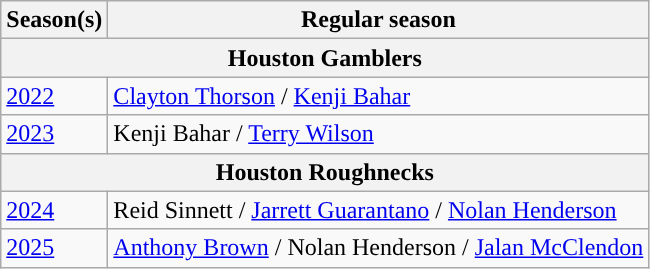<table class="wikitable">
<tr>
<th>Season(s)</th>
<th>Regular season</th>
</tr>
<tr>
<th colspan="2">Houston Gamblers</th>
</tr>
<tr>
<td><a href='#'>2022</a></td>
<td><a href='#'>Clayton Thorson</a>  / <a href='#'>Kenji Bahar</a> </td>
</tr>
<tr>
<td><a href='#'>2023</a></td>
<td>Kenji Bahar  / <a href='#'>Terry Wilson</a> </td>
</tr>
<tr>
<th colspan="2">Houston Roughnecks</th>
</tr>
<tr>
<td><a href='#'>2024</a></td>
<td>Reid Sinnett  / <a href='#'>Jarrett Guarantano</a>  / <a href='#'>Nolan Henderson</a> </td>
</tr>
<tr>
<td><a href='#'>2025</a></td>
<td><a href='#'>Anthony Brown</a>  / Nolan Henderson  / <a href='#'>Jalan McClendon</a> </td>
</tr>
</table>
